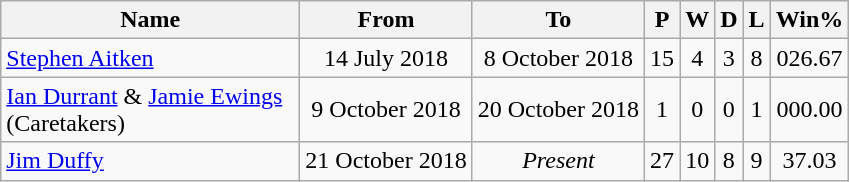<table class="wikitable sortable" style="text-align: center;">
<tr>
<th style="width:12em">Name</th>
<th>From</th>
<th>To</th>
<th>P</th>
<th>W</th>
<th>D</th>
<th>L</th>
<th>Win%</th>
</tr>
<tr>
<td align=left><a href='#'>Stephen Aitken</a></td>
<td>14 July 2018</td>
<td>8 October 2018</td>
<td>15</td>
<td style="text-align:center">4</td>
<td style="text-align:center">3</td>
<td style="text-align:center">8</td>
<td style="text-align:center"><span>0</span><span>26.67</span></td>
</tr>
<tr>
<td align=left><a href='#'>Ian Durrant</a> & <a href='#'>Jamie Ewings</a> (Caretakers)</td>
<td>9 October 2018</td>
<td>20 October 2018</td>
<td>1</td>
<td style="text-align:center"><span>0</span></td>
<td style="text-align:center">0</td>
<td style="text-align:center">1</td>
<td style="text-align:center"><span>00</span><span>0.00</span></td>
</tr>
<tr>
<td align=left><a href='#'>Jim Duffy</a></td>
<td>21 October 2018</td>
<td><em>Present</em></td>
<td>27</td>
<td>10</td>
<td>8</td>
<td>9</td>
<td>37.03</td>
</tr>
</table>
